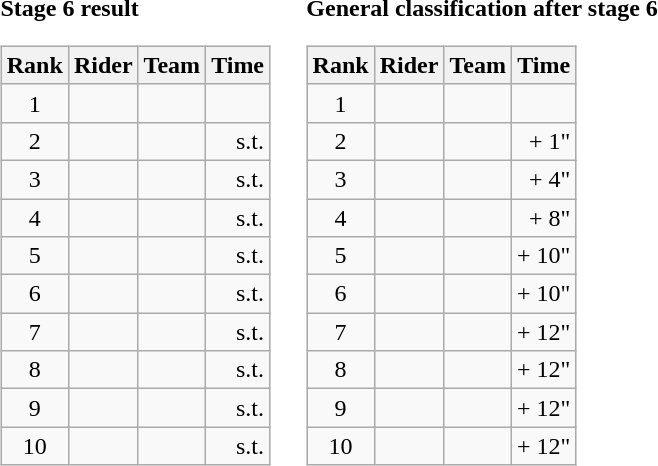<table>
<tr>
<td><strong>Stage 6 result</strong><br><table class="wikitable">
<tr>
<th scope="col">Rank</th>
<th scope="col">Rider</th>
<th scope="col">Team</th>
<th scope="col">Time</th>
</tr>
<tr>
<td style="text-align:center;">1</td>
<td></td>
<td></td>
<td style="text-align:right;"></td>
</tr>
<tr>
<td style="text-align:center;">2</td>
<td></td>
<td></td>
<td style="text-align:right;">s.t.</td>
</tr>
<tr>
<td style="text-align:center;">3</td>
<td>  </td>
<td></td>
<td style="text-align:right;">s.t.</td>
</tr>
<tr>
<td style="text-align:center;">4</td>
<td></td>
<td></td>
<td style="text-align:right;">s.t.</td>
</tr>
<tr>
<td style="text-align:center;">5</td>
<td></td>
<td></td>
<td style="text-align:right;">s.t.</td>
</tr>
<tr>
<td style="text-align:center;">6</td>
<td></td>
<td></td>
<td style="text-align:right;">s.t.</td>
</tr>
<tr>
<td style="text-align:center;">7</td>
<td> </td>
<td></td>
<td style="text-align:right;">s.t.</td>
</tr>
<tr>
<td style="text-align:center;">8</td>
<td></td>
<td></td>
<td style="text-align:right;">s.t.</td>
</tr>
<tr>
<td style="text-align:center;">9</td>
<td></td>
<td></td>
<td style="text-align:right;">s.t.</td>
</tr>
<tr>
<td style="text-align:center;">10</td>
<td></td>
<td></td>
<td style="text-align:right;">s.t.</td>
</tr>
</table>
</td>
<td></td>
<td><strong>General classification after stage 6</strong><br><table class="wikitable">
<tr>
<th scope="col">Rank</th>
<th scope="col">Rider</th>
<th scope="col">Team</th>
<th scope="col">Time</th>
</tr>
<tr>
<td style="text-align:center;">1</td>
<td>  </td>
<td></td>
<td style="text-align:right;"></td>
</tr>
<tr>
<td style="text-align:center;">2</td>
<td></td>
<td></td>
<td style="text-align:right;">+ 1"</td>
</tr>
<tr>
<td style="text-align:center;">3</td>
<td></td>
<td></td>
<td style="text-align:right;">+ 4"</td>
</tr>
<tr>
<td style="text-align:center;">4</td>
<td> </td>
<td></td>
<td style="text-align:right;">+ 8"</td>
</tr>
<tr>
<td style="text-align:center;">5</td>
<td></td>
<td></td>
<td style="text-align:right;">+ 10"</td>
</tr>
<tr>
<td style="text-align:center;">6</td>
<td></td>
<td></td>
<td style="text-align:right;">+ 10"</td>
</tr>
<tr>
<td style="text-align:center;">7</td>
<td> </td>
<td></td>
<td style="text-align:right;">+ 12"</td>
</tr>
<tr>
<td style="text-align:center;">8</td>
<td></td>
<td></td>
<td style="text-align:right;">+ 12"</td>
</tr>
<tr>
<td style="text-align:center;">9</td>
<td></td>
<td></td>
<td style="text-align:right;">+ 12"</td>
</tr>
<tr>
<td style="text-align:center;">10</td>
<td></td>
<td></td>
<td style="text-align:right;">+ 12"</td>
</tr>
</table>
</td>
</tr>
</table>
